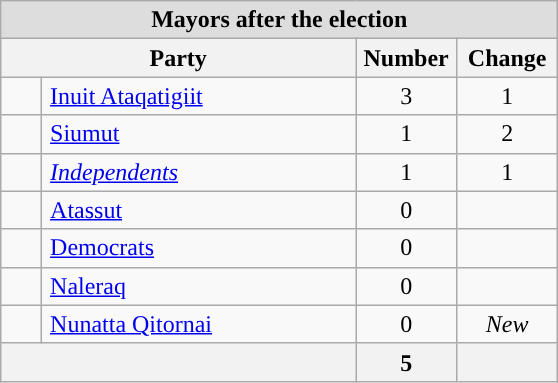<table class="wikitable" style="margin-left:1em;">
<tr>
<td colspan="4" style="background:#dddddd; text-align:center;"><strong>Mayors after the election</strong></td>
</tr>
<tr>
<th colspan="2">Party</th>
<th style="width:60px;">Number</th>
<th style="width:60px;">Change</th>
</tr>
<tr>
<td style="background:"></td>
<td style="padding-left:5px;"><a href='#'>Inuit Ataqatigiit</a></td>
<td style="text-align:center;">3</td>
<td style="text-align:center;"> 1</td>
</tr>
<tr>
<td style="width:20px; background:"></td>
<td style="width:200px; padding-left:5px;"><a href='#'>Siumut</a></td>
<td style="text-align:center;">1</td>
<td style="text-align:center;"> 2</td>
</tr>
<tr>
<td style="background:"></td>
<td style="padding-left:5px;"><em><a href='#'>Independents</a></em></td>
<td style="text-align:center;">1</td>
<td style="text-align:center;"> 1</td>
</tr>
<tr>
<td style="background:"></td>
<td style="padding-left:5px;"><a href='#'>Atassut</a></td>
<td style="text-align:center;">0</td>
<td style="text-align:center;"></td>
</tr>
<tr>
<td style="background:"></td>
<td style="padding-left:5px;"><a href='#'>Democrats</a></td>
<td style="text-align:center;">0</td>
<td style="text-align:center;"></td>
</tr>
<tr>
<td style="background:"></td>
<td style="padding-left:5px;"><a href='#'>Naleraq</a></td>
<td style="text-align:center;">0</td>
<td style="text-align:center;"></td>
</tr>
<tr>
<td style="background:"></td>
<td style="padding-left:5px;"><a href='#'>Nunatta Qitornai</a></td>
<td style="text-align:center;">0</td>
<td style="text-align:center;"><em>New</em></td>
</tr>
<tr>
<th colspan="2"></th>
<th>5</th>
<th></th>
</tr>
</table>
